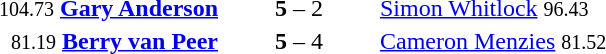<table style="text-align:center">
<tr>
<th width=223></th>
<th width=100></th>
<th width=223></th>
</tr>
<tr>
<td align=right><small>104.73</small> <strong><a href='#'>Gary Anderson</a></strong> </td>
<td><strong>5</strong> – 2</td>
<td align=left> <a href='#'>Simon Whitlock</a> <small>96.43</small></td>
</tr>
<tr>
<td align=right><small>81.19</small> <strong><a href='#'>Berry van Peer</a></strong> </td>
<td><strong>5</strong> – 4</td>
<td align=left> <a href='#'>Cameron Menzies</a> <small>81.52</small></td>
</tr>
</table>
